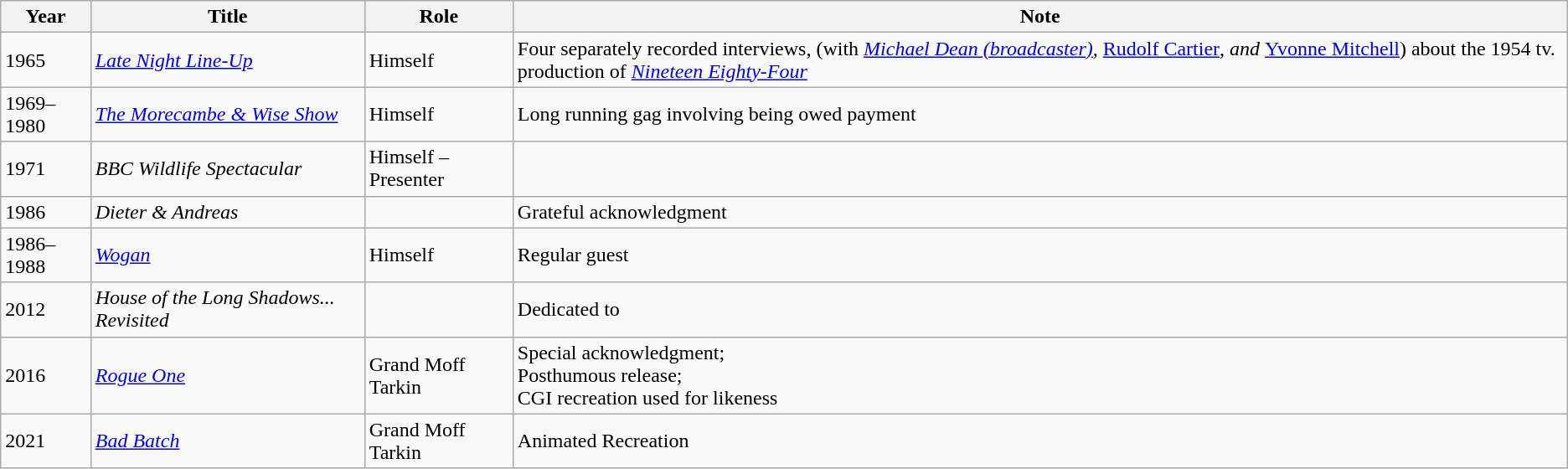<table class="wikitable plainrowheaders sortable">
<tr>
<th scope="col">Year</th>
<th scope="col">Title</th>
<th scope="col">Role</th>
<th scope="col">Note</th>
</tr>
<tr>
<td>1965</td>
<td><em><a href='#'>Late Night Line-Up</a></em></td>
<td>Himself</td>
<td>Four separately recorded interviews, (with <em><a href='#'>Michael Dean (broadcaster)</a>, </em><a href='#'>Rudolf Cartier</a><em>, and </em><a href='#'>Yvonne Mitchell</a>) about the 1954 tv. production of <em><a href='#'>Nineteen Eighty-Four</a></em></td>
</tr>
<tr>
<td>1969–1980</td>
<td><em><a href='#'>The Morecambe & Wise Show</a></em></td>
<td>Himself</td>
<td>Long running gag involving being owed payment</td>
</tr>
<tr>
<td>1971</td>
<td><em>BBC Wildlife Spectacular</em></td>
<td>Himself – Presenter</td>
<td></td>
</tr>
<tr>
<td>1986</td>
<td><em>Dieter & Andreas</em></td>
<td></td>
<td>Grateful acknowledgment</td>
</tr>
<tr>
<td>1986–1988</td>
<td><em><a href='#'>Wogan</a></em></td>
<td>Himself</td>
<td>Regular guest</td>
</tr>
<tr>
<td>2012</td>
<td><em>House of the Long Shadows... Revisited</em></td>
<td></td>
<td>Dedicated to</td>
</tr>
<tr>
<td>2016</td>
<td><em><a href='#'>Rogue One</a></em></td>
<td>Grand Moff Tarkin</td>
<td>Special acknowledgment;<br>Posthumous release;<br>CGI recreation used for likeness</td>
</tr>
<tr>
<td>2021</td>
<td><em><a href='#'>Bad Batch</a></em></td>
<td>Grand Moff Tarkin</td>
<td>Animated Recreation</td>
</tr>
</table>
